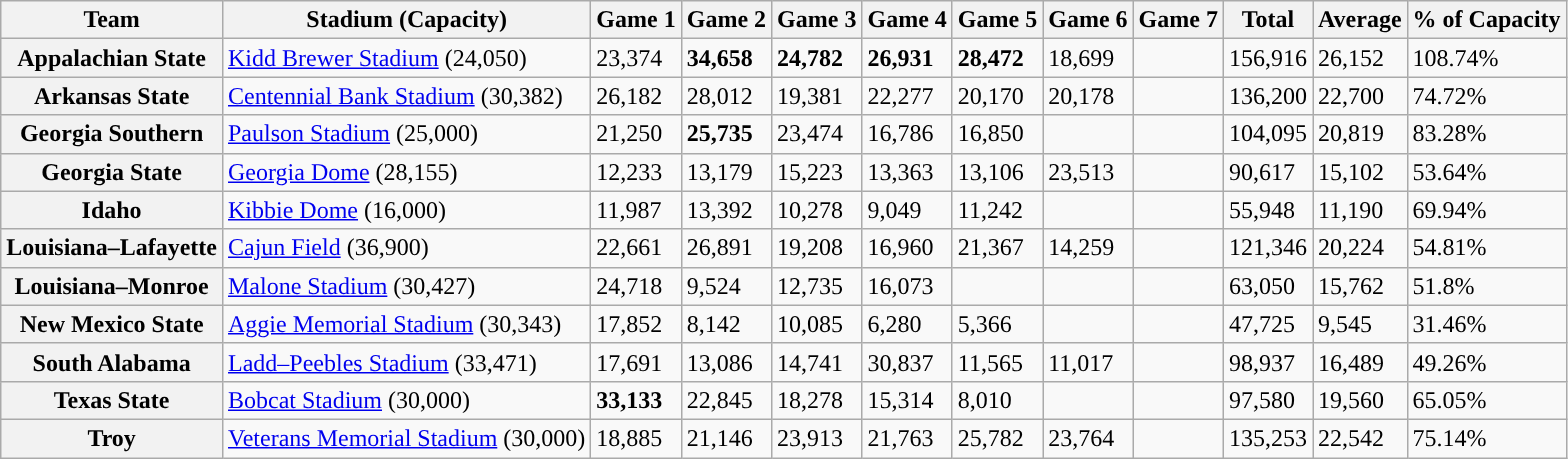<table class="wikitable sortable">
<tr>
<th>Team</th>
<th>Stadium (Capacity)</th>
<th>Game 1</th>
<th>Game 2</th>
<th>Game 3</th>
<th>Game 4</th>
<th>Game 5</th>
<th>Game 6</th>
<th>Game 7</th>
<th>Total</th>
<th>Average</th>
<th>% of Capacity</th>
</tr>
<tr>
<th>Appalachian State</th>
<td><a href='#'>Kidd Brewer Stadium</a> (24,050)</td>
<td>23,374</td>
<td><strong>34,658</strong></td>
<td><strong>24,782</strong></td>
<td><strong>26,931</strong></td>
<td><strong>28,472</strong></td>
<td>18,699</td>
<td align=center></td>
<td>156,916</td>
<td>26,152</td>
<td>108.74%</td>
</tr>
<tr>
<th>Arkansas State</th>
<td><a href='#'>Centennial Bank Stadium</a> (30,382)</td>
<td>26,182</td>
<td>28,012</td>
<td>19,381</td>
<td>22,277</td>
<td>20,170</td>
<td>20,178</td>
<td align=center></td>
<td>136,200</td>
<td>22,700</td>
<td>74.72%</td>
</tr>
<tr>
<th>Georgia Southern</th>
<td><a href='#'>Paulson Stadium</a> (25,000)</td>
<td>21,250</td>
<td><strong>25,735</strong></td>
<td>23,474</td>
<td>16,786</td>
<td>16,850</td>
<td align=center></td>
<td align=center></td>
<td>104,095</td>
<td>20,819</td>
<td>83.28%</td>
</tr>
<tr>
<th>Georgia State</th>
<td><a href='#'>Georgia Dome</a> (28,155)</td>
<td>12,233</td>
<td>13,179</td>
<td>15,223</td>
<td>13,363</td>
<td>13,106</td>
<td>23,513</td>
<td align=center></td>
<td>90,617</td>
<td>15,102</td>
<td>53.64%</td>
</tr>
<tr>
<th>Idaho</th>
<td><a href='#'>Kibbie Dome</a> (16,000)</td>
<td>11,987</td>
<td>13,392</td>
<td>10,278</td>
<td>9,049</td>
<td>11,242</td>
<td align=center></td>
<td align=center></td>
<td>55,948</td>
<td>11,190</td>
<td>69.94%</td>
</tr>
<tr>
<th>Louisiana–Lafayette</th>
<td><a href='#'>Cajun Field</a> (36,900)</td>
<td>22,661</td>
<td>26,891</td>
<td>19,208</td>
<td>16,960</td>
<td>21,367</td>
<td>14,259</td>
<td align=center></td>
<td>121,346</td>
<td>20,224</td>
<td>54.81%</td>
</tr>
<tr>
<th>Louisiana–Monroe</th>
<td><a href='#'>Malone Stadium</a> (30,427)</td>
<td>24,718</td>
<td>9,524</td>
<td>12,735</td>
<td>16,073</td>
<td></td>
<td align=center></td>
<td align=center></td>
<td>63,050</td>
<td>15,762</td>
<td>51.8%</td>
</tr>
<tr>
<th>New Mexico State</th>
<td><a href='#'>Aggie Memorial Stadium</a> (30,343)</td>
<td>17,852</td>
<td>8,142</td>
<td>10,085</td>
<td>6,280</td>
<td>5,366</td>
<td align=center></td>
<td align=center></td>
<td>47,725</td>
<td>9,545</td>
<td>31.46%</td>
</tr>
<tr>
<th>South Alabama</th>
<td><a href='#'>Ladd–Peebles Stadium</a> (33,471)</td>
<td>17,691</td>
<td>13,086</td>
<td>14,741</td>
<td>30,837</td>
<td>11,565</td>
<td>11,017</td>
<td></td>
<td>98,937</td>
<td>16,489</td>
<td>49.26%</td>
</tr>
<tr>
<th>Texas State</th>
<td><a href='#'>Bobcat Stadium</a> (30,000)</td>
<td><strong>33,133</strong></td>
<td>22,845</td>
<td>18,278</td>
<td>15,314</td>
<td>8,010</td>
<td></td>
<td align=center></td>
<td>97,580</td>
<td>19,560</td>
<td>65.05%</td>
</tr>
<tr>
<th>Troy</th>
<td><a href='#'>Veterans Memorial Stadium</a> (30,000)</td>
<td>18,885</td>
<td>21,146</td>
<td>23,913</td>
<td>21,763</td>
<td>25,782</td>
<td>23,764</td>
<td align=center></td>
<td>135,253</td>
<td>22,542</td>
<td>75.14%</td>
</tr>
</table>
